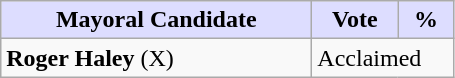<table class="wikitable">
<tr>
<th style="background:#ddf; width:200px;">Mayoral Candidate</th>
<th style="background:#ddf; width:50px;">Vote</th>
<th style="background:#ddf; width:30px;">%</th>
</tr>
<tr>
<td><strong>Roger Haley</strong> (X)</td>
<td colspan="2">Acclaimed</td>
</tr>
</table>
